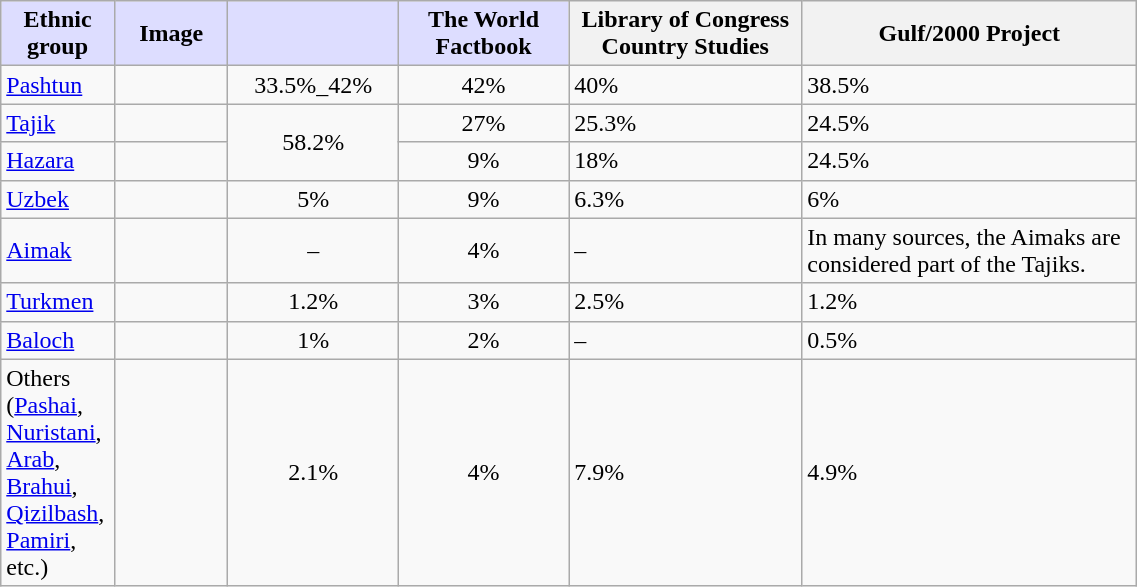<table class="wikitable sortable" style="width:60%; float:center;">
<tr>
<th style="background:#ddf; width:10%;">Ethnic group</th>
<th style="background:#ddf; width:10%;">Image</th>
<th style="background:#ddf; width:15%;"></th>
<th style="background:#ddf; width:15%;">The World Factbook<br></th>
<th><strong>Library of Congress Country Studies</strong> </th>
<th>Gulf/2000 Project </th>
</tr>
<tr>
<td><a href='#'>Pashtun</a></td>
<td></td>
<td align=center>33.5%_42%</td>
<td align=center>42%</td>
<td>40%</td>
<td>38.5%</td>
</tr>
<tr>
<td><a href='#'>Tajik</a></td>
<td></td>
<td align=center rowspan="2">58.2%</td>
<td align=center>27%</td>
<td>25.3%</td>
<td>24.5%</td>
</tr>
<tr>
<td><a href='#'>Hazara</a></td>
<td></td>
<td align=center>9%</td>
<td>18%</td>
<td>24.5%</td>
</tr>
<tr>
<td><a href='#'>Uzbek</a></td>
<td></td>
<td align=center>5%</td>
<td align=center>9%</td>
<td>6.3%</td>
<td>6%</td>
</tr>
<tr>
<td><a href='#'>Aimak</a></td>
<td></td>
<td align=center>–</td>
<td align=center>4%</td>
<td>–</td>
<td>In many sources, the Aimaks are considered part of the Tajiks.</td>
</tr>
<tr>
<td><a href='#'>Turkmen</a></td>
<td></td>
<td align=center>1.2%</td>
<td align=center>3%</td>
<td>2.5%</td>
<td>1.2%</td>
</tr>
<tr>
<td><a href='#'>Baloch</a></td>
<td></td>
<td align=center>1%</td>
<td align=center>2%</td>
<td>–</td>
<td>0.5%</td>
</tr>
<tr>
<td>Others (<a href='#'>Pashai</a>, <a href='#'>Nuristani</a>, <a href='#'>Arab</a>, <a href='#'>Brahui</a>, <a href='#'>Qizilbash</a>, <a href='#'>Pamiri</a>, etc.)</td>
<td></td>
<td align=center>2.1%</td>
<td align=center>4%</td>
<td>7.9%</td>
<td>4.9%</td>
</tr>
</table>
